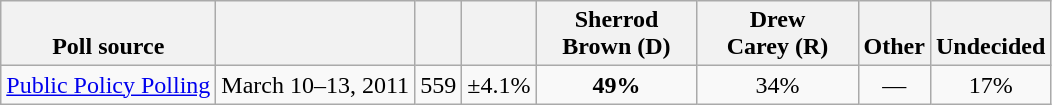<table class="wikitable" style="text-align:center">
<tr valign= bottom>
<th>Poll source</th>
<th></th>
<th></th>
<th></th>
<th style="width:100px;">Sherrod<br>Brown (D)</th>
<th style="width:100px;">Drew<br>Carey (R)</th>
<th>Other</th>
<th>Undecided</th>
</tr>
<tr>
<td align=left><a href='#'>Public Policy Polling</a></td>
<td>March 10–13, 2011</td>
<td>559</td>
<td>±4.1%</td>
<td><strong>49%</strong></td>
<td>34%</td>
<td>—</td>
<td>17%</td>
</tr>
</table>
